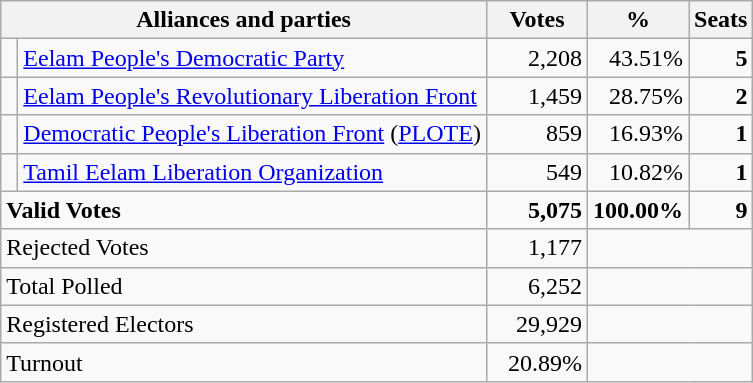<table class="wikitable" border="1" style="text-align:right;">
<tr>
<th valign=bottom align=left colspan=2>Alliances and parties</th>
<th valign=bottom align=center width="60">Votes</th>
<th valign=bottom align=center width="50">%</th>
<th valign=bottom align=center>Seats</th>
</tr>
<tr>
<td bgcolor=> </td>
<td align=left><a href='#'>Eelam People's Democratic Party</a></td>
<td>2,208</td>
<td>43.51%</td>
<td><strong>5</strong></td>
</tr>
<tr>
<td bgcolor=> </td>
<td align=left><a href='#'>Eelam People's Revolutionary Liberation Front</a></td>
<td>1,459</td>
<td>28.75%</td>
<td><strong>2</strong></td>
</tr>
<tr>
<td bgcolor=> </td>
<td align=left><a href='#'>Democratic People's Liberation Front</a> (<a href='#'>PLOTE</a>)</td>
<td>859</td>
<td>16.93%</td>
<td><strong>1</strong></td>
</tr>
<tr>
<td bgcolor=> </td>
<td align=left><a href='#'>Tamil Eelam Liberation Organization</a></td>
<td>549</td>
<td>10.82%</td>
<td><strong>1</strong></td>
</tr>
<tr>
<td colspan=2 align=left><strong>Valid Votes</strong></td>
<td><strong>5,075</strong></td>
<td><strong>100.00%</strong></td>
<td><strong>9</strong></td>
</tr>
<tr>
<td colspan=2 align=left>Rejected Votes</td>
<td>1,177</td>
<td colspan=2></td>
</tr>
<tr>
<td colspan=2 align=left>Total Polled</td>
<td>6,252</td>
<td colspan=2></td>
</tr>
<tr>
<td colspan=2 align=left>Registered Electors</td>
<td>29,929</td>
<td colspan=2></td>
</tr>
<tr>
<td colspan=2 align=left>Turnout</td>
<td>20.89%</td>
<td colspan=2></td>
</tr>
</table>
